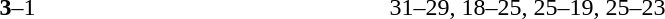<table>
<tr>
<th width=200></th>
<th width=80></th>
<th width=200></th>
<th width=220></th>
</tr>
<tr>
<td align=right><strong></strong></td>
<td align=center><strong>3</strong>–1</td>
<td></td>
<td>31–29, 18–25, 25–19, 25–23</td>
</tr>
</table>
